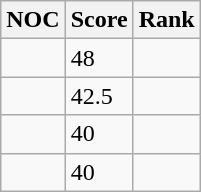<table class="wikitable">
<tr>
<th>NOC</th>
<th>Score</th>
<th>Rank</th>
</tr>
<tr>
<td></td>
<td>48</td>
<td></td>
</tr>
<tr>
<td></td>
<td>42.5</td>
<td></td>
</tr>
<tr>
<td></td>
<td>40</td>
<td></td>
</tr>
<tr>
<td></td>
<td>40</td>
<td></td>
</tr>
</table>
